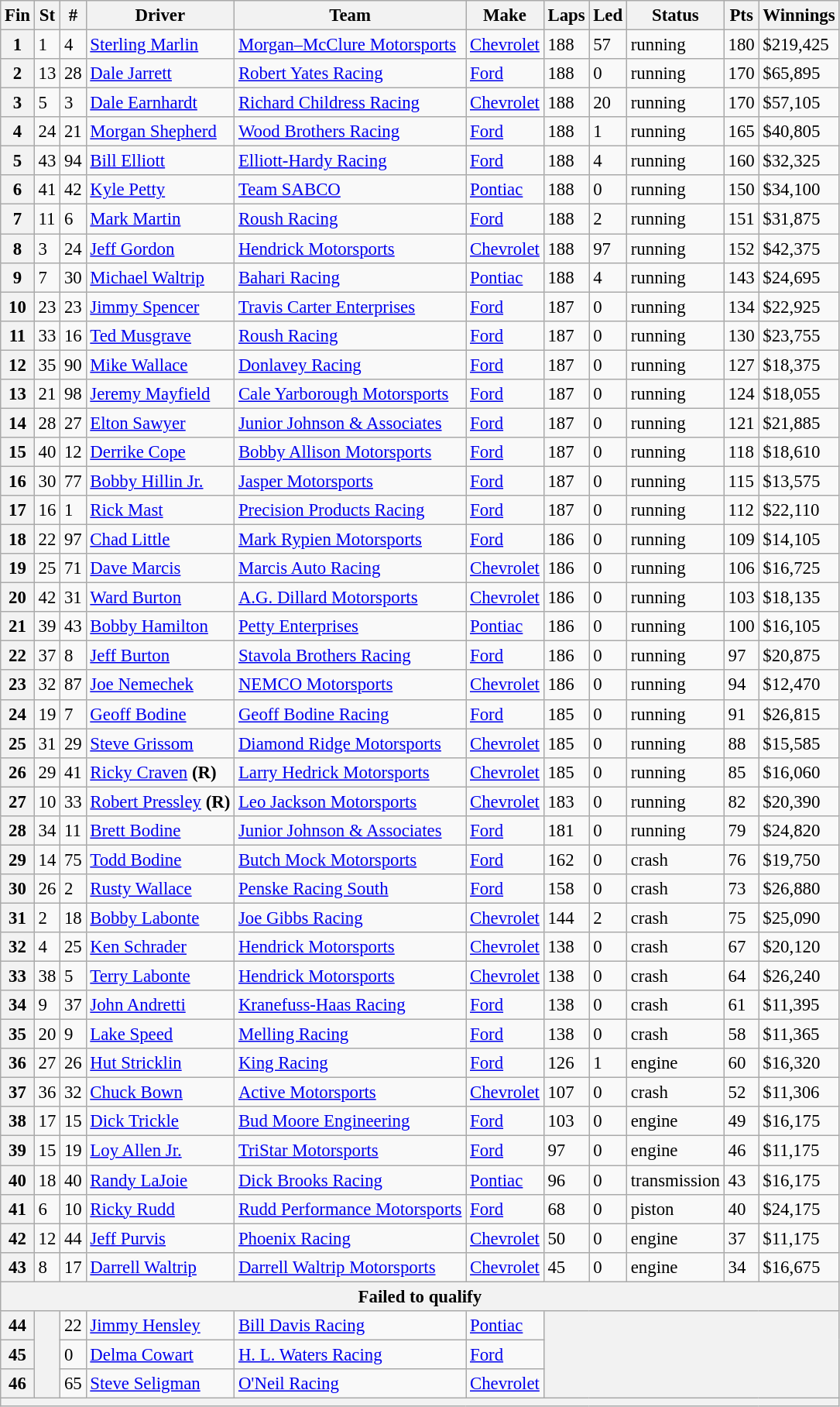<table class="wikitable" style="font-size:95%">
<tr>
<th>Fin</th>
<th>St</th>
<th>#</th>
<th>Driver</th>
<th>Team</th>
<th>Make</th>
<th>Laps</th>
<th>Led</th>
<th>Status</th>
<th>Pts</th>
<th>Winnings</th>
</tr>
<tr>
<th>1</th>
<td>1</td>
<td>4</td>
<td><a href='#'>Sterling Marlin</a></td>
<td><a href='#'>Morgan–McClure Motorsports</a></td>
<td><a href='#'>Chevrolet</a></td>
<td>188</td>
<td>57</td>
<td>running</td>
<td>180</td>
<td>$219,425</td>
</tr>
<tr>
<th>2</th>
<td>13</td>
<td>28</td>
<td><a href='#'>Dale Jarrett</a></td>
<td><a href='#'>Robert Yates Racing</a></td>
<td><a href='#'>Ford</a></td>
<td>188</td>
<td>0</td>
<td>running</td>
<td>170</td>
<td>$65,895</td>
</tr>
<tr>
<th>3</th>
<td>5</td>
<td>3</td>
<td><a href='#'>Dale Earnhardt</a></td>
<td><a href='#'>Richard Childress Racing</a></td>
<td><a href='#'>Chevrolet</a></td>
<td>188</td>
<td>20</td>
<td>running</td>
<td>170</td>
<td>$57,105</td>
</tr>
<tr>
<th>4</th>
<td>24</td>
<td>21</td>
<td><a href='#'>Morgan Shepherd</a></td>
<td><a href='#'>Wood Brothers Racing</a></td>
<td><a href='#'>Ford</a></td>
<td>188</td>
<td>1</td>
<td>running</td>
<td>165</td>
<td>$40,805</td>
</tr>
<tr>
<th>5</th>
<td>43</td>
<td>94</td>
<td><a href='#'>Bill Elliott</a></td>
<td><a href='#'>Elliott-Hardy Racing</a></td>
<td><a href='#'>Ford</a></td>
<td>188</td>
<td>4</td>
<td>running</td>
<td>160</td>
<td>$32,325</td>
</tr>
<tr>
<th>6</th>
<td>41</td>
<td>42</td>
<td><a href='#'>Kyle Petty</a></td>
<td><a href='#'>Team SABCO</a></td>
<td><a href='#'>Pontiac</a></td>
<td>188</td>
<td>0</td>
<td>running</td>
<td>150</td>
<td>$34,100</td>
</tr>
<tr>
<th>7</th>
<td>11</td>
<td>6</td>
<td><a href='#'>Mark Martin</a></td>
<td><a href='#'>Roush Racing</a></td>
<td><a href='#'>Ford</a></td>
<td>188</td>
<td>2</td>
<td>running</td>
<td>151</td>
<td>$31,875</td>
</tr>
<tr>
<th>8</th>
<td>3</td>
<td>24</td>
<td><a href='#'>Jeff Gordon</a></td>
<td><a href='#'>Hendrick Motorsports</a></td>
<td><a href='#'>Chevrolet</a></td>
<td>188</td>
<td>97</td>
<td>running</td>
<td>152</td>
<td>$42,375</td>
</tr>
<tr>
<th>9</th>
<td>7</td>
<td>30</td>
<td><a href='#'>Michael Waltrip</a></td>
<td><a href='#'>Bahari Racing</a></td>
<td><a href='#'>Pontiac</a></td>
<td>188</td>
<td>4</td>
<td>running</td>
<td>143</td>
<td>$24,695</td>
</tr>
<tr>
<th>10</th>
<td>23</td>
<td>23</td>
<td><a href='#'>Jimmy Spencer</a></td>
<td><a href='#'>Travis Carter Enterprises</a></td>
<td><a href='#'>Ford</a></td>
<td>187</td>
<td>0</td>
<td>running</td>
<td>134</td>
<td>$22,925</td>
</tr>
<tr>
<th>11</th>
<td>33</td>
<td>16</td>
<td><a href='#'>Ted Musgrave</a></td>
<td><a href='#'>Roush Racing</a></td>
<td><a href='#'>Ford</a></td>
<td>187</td>
<td>0</td>
<td>running</td>
<td>130</td>
<td>$23,755</td>
</tr>
<tr>
<th>12</th>
<td>35</td>
<td>90</td>
<td><a href='#'>Mike Wallace</a></td>
<td><a href='#'>Donlavey Racing</a></td>
<td><a href='#'>Ford</a></td>
<td>187</td>
<td>0</td>
<td>running</td>
<td>127</td>
<td>$18,375</td>
</tr>
<tr>
<th>13</th>
<td>21</td>
<td>98</td>
<td><a href='#'>Jeremy Mayfield</a></td>
<td><a href='#'>Cale Yarborough Motorsports</a></td>
<td><a href='#'>Ford</a></td>
<td>187</td>
<td>0</td>
<td>running</td>
<td>124</td>
<td>$18,055</td>
</tr>
<tr>
<th>14</th>
<td>28</td>
<td>27</td>
<td><a href='#'>Elton Sawyer</a></td>
<td><a href='#'>Junior Johnson & Associates</a></td>
<td><a href='#'>Ford</a></td>
<td>187</td>
<td>0</td>
<td>running</td>
<td>121</td>
<td>$21,885</td>
</tr>
<tr>
<th>15</th>
<td>40</td>
<td>12</td>
<td><a href='#'>Derrike Cope</a></td>
<td><a href='#'>Bobby Allison Motorsports</a></td>
<td><a href='#'>Ford</a></td>
<td>187</td>
<td>0</td>
<td>running</td>
<td>118</td>
<td>$18,610</td>
</tr>
<tr>
<th>16</th>
<td>30</td>
<td>77</td>
<td><a href='#'>Bobby Hillin Jr.</a></td>
<td><a href='#'>Jasper Motorsports</a></td>
<td><a href='#'>Ford</a></td>
<td>187</td>
<td>0</td>
<td>running</td>
<td>115</td>
<td>$13,575</td>
</tr>
<tr>
<th>17</th>
<td>16</td>
<td>1</td>
<td><a href='#'>Rick Mast</a></td>
<td><a href='#'>Precision Products Racing</a></td>
<td><a href='#'>Ford</a></td>
<td>187</td>
<td>0</td>
<td>running</td>
<td>112</td>
<td>$22,110</td>
</tr>
<tr>
<th>18</th>
<td>22</td>
<td>97</td>
<td><a href='#'>Chad Little</a></td>
<td><a href='#'>Mark Rypien Motorsports</a></td>
<td><a href='#'>Ford</a></td>
<td>186</td>
<td>0</td>
<td>running</td>
<td>109</td>
<td>$14,105</td>
</tr>
<tr>
<th>19</th>
<td>25</td>
<td>71</td>
<td><a href='#'>Dave Marcis</a></td>
<td><a href='#'>Marcis Auto Racing</a></td>
<td><a href='#'>Chevrolet</a></td>
<td>186</td>
<td>0</td>
<td>running</td>
<td>106</td>
<td>$16,725</td>
</tr>
<tr>
<th>20</th>
<td>42</td>
<td>31</td>
<td><a href='#'>Ward Burton</a></td>
<td><a href='#'>A.G. Dillard Motorsports</a></td>
<td><a href='#'>Chevrolet</a></td>
<td>186</td>
<td>0</td>
<td>running</td>
<td>103</td>
<td>$18,135</td>
</tr>
<tr>
<th>21</th>
<td>39</td>
<td>43</td>
<td><a href='#'>Bobby Hamilton</a></td>
<td><a href='#'>Petty Enterprises</a></td>
<td><a href='#'>Pontiac</a></td>
<td>186</td>
<td>0</td>
<td>running</td>
<td>100</td>
<td>$16,105</td>
</tr>
<tr>
<th>22</th>
<td>37</td>
<td>8</td>
<td><a href='#'>Jeff Burton</a></td>
<td><a href='#'>Stavola Brothers Racing</a></td>
<td><a href='#'>Ford</a></td>
<td>186</td>
<td>0</td>
<td>running</td>
<td>97</td>
<td>$20,875</td>
</tr>
<tr>
<th>23</th>
<td>32</td>
<td>87</td>
<td><a href='#'>Joe Nemechek</a></td>
<td><a href='#'>NEMCO Motorsports</a></td>
<td><a href='#'>Chevrolet</a></td>
<td>186</td>
<td>0</td>
<td>running</td>
<td>94</td>
<td>$12,470</td>
</tr>
<tr>
<th>24</th>
<td>19</td>
<td>7</td>
<td><a href='#'>Geoff Bodine</a></td>
<td><a href='#'>Geoff Bodine Racing</a></td>
<td><a href='#'>Ford</a></td>
<td>185</td>
<td>0</td>
<td>running</td>
<td>91</td>
<td>$26,815</td>
</tr>
<tr>
<th>25</th>
<td>31</td>
<td>29</td>
<td><a href='#'>Steve Grissom</a></td>
<td><a href='#'>Diamond Ridge Motorsports</a></td>
<td><a href='#'>Chevrolet</a></td>
<td>185</td>
<td>0</td>
<td>running</td>
<td>88</td>
<td>$15,585</td>
</tr>
<tr>
<th>26</th>
<td>29</td>
<td>41</td>
<td><a href='#'>Ricky Craven</a> <strong>(R)</strong></td>
<td><a href='#'>Larry Hedrick Motorsports</a></td>
<td><a href='#'>Chevrolet</a></td>
<td>185</td>
<td>0</td>
<td>running</td>
<td>85</td>
<td>$16,060</td>
</tr>
<tr>
<th>27</th>
<td>10</td>
<td>33</td>
<td><a href='#'>Robert Pressley</a> <strong>(R)</strong></td>
<td><a href='#'>Leo Jackson Motorsports</a></td>
<td><a href='#'>Chevrolet</a></td>
<td>183</td>
<td>0</td>
<td>running</td>
<td>82</td>
<td>$20,390</td>
</tr>
<tr>
<th>28</th>
<td>34</td>
<td>11</td>
<td><a href='#'>Brett Bodine</a></td>
<td><a href='#'>Junior Johnson & Associates</a></td>
<td><a href='#'>Ford</a></td>
<td>181</td>
<td>0</td>
<td>running</td>
<td>79</td>
<td>$24,820</td>
</tr>
<tr>
<th>29</th>
<td>14</td>
<td>75</td>
<td><a href='#'>Todd Bodine</a></td>
<td><a href='#'>Butch Mock Motorsports</a></td>
<td><a href='#'>Ford</a></td>
<td>162</td>
<td>0</td>
<td>crash</td>
<td>76</td>
<td>$19,750</td>
</tr>
<tr>
<th>30</th>
<td>26</td>
<td>2</td>
<td><a href='#'>Rusty Wallace</a></td>
<td><a href='#'>Penske Racing South</a></td>
<td><a href='#'>Ford</a></td>
<td>158</td>
<td>0</td>
<td>crash</td>
<td>73</td>
<td>$26,880</td>
</tr>
<tr>
<th>31</th>
<td>2</td>
<td>18</td>
<td><a href='#'>Bobby Labonte</a></td>
<td><a href='#'>Joe Gibbs Racing</a></td>
<td><a href='#'>Chevrolet</a></td>
<td>144</td>
<td>2</td>
<td>crash</td>
<td>75</td>
<td>$25,090</td>
</tr>
<tr>
<th>32</th>
<td>4</td>
<td>25</td>
<td><a href='#'>Ken Schrader</a></td>
<td><a href='#'>Hendrick Motorsports</a></td>
<td><a href='#'>Chevrolet</a></td>
<td>138</td>
<td>0</td>
<td>crash</td>
<td>67</td>
<td>$20,120</td>
</tr>
<tr>
<th>33</th>
<td>38</td>
<td>5</td>
<td><a href='#'>Terry Labonte</a></td>
<td><a href='#'>Hendrick Motorsports</a></td>
<td><a href='#'>Chevrolet</a></td>
<td>138</td>
<td>0</td>
<td>crash</td>
<td>64</td>
<td>$26,240</td>
</tr>
<tr>
<th>34</th>
<td>9</td>
<td>37</td>
<td><a href='#'>John Andretti</a></td>
<td><a href='#'>Kranefuss-Haas Racing</a></td>
<td><a href='#'>Ford</a></td>
<td>138</td>
<td>0</td>
<td>crash</td>
<td>61</td>
<td>$11,395</td>
</tr>
<tr>
<th>35</th>
<td>20</td>
<td>9</td>
<td><a href='#'>Lake Speed</a></td>
<td><a href='#'>Melling Racing</a></td>
<td><a href='#'>Ford</a></td>
<td>138</td>
<td>0</td>
<td>crash</td>
<td>58</td>
<td>$11,365</td>
</tr>
<tr>
<th>36</th>
<td>27</td>
<td>26</td>
<td><a href='#'>Hut Stricklin</a></td>
<td><a href='#'>King Racing</a></td>
<td><a href='#'>Ford</a></td>
<td>126</td>
<td>1</td>
<td>engine</td>
<td>60</td>
<td>$16,320</td>
</tr>
<tr>
<th>37</th>
<td>36</td>
<td>32</td>
<td><a href='#'>Chuck Bown</a></td>
<td><a href='#'>Active Motorsports</a></td>
<td><a href='#'>Chevrolet</a></td>
<td>107</td>
<td>0</td>
<td>crash</td>
<td>52</td>
<td>$11,306</td>
</tr>
<tr>
<th>38</th>
<td>17</td>
<td>15</td>
<td><a href='#'>Dick Trickle</a></td>
<td><a href='#'>Bud Moore Engineering</a></td>
<td><a href='#'>Ford</a></td>
<td>103</td>
<td>0</td>
<td>engine</td>
<td>49</td>
<td>$16,175</td>
</tr>
<tr>
<th>39</th>
<td>15</td>
<td>19</td>
<td><a href='#'>Loy Allen Jr.</a></td>
<td><a href='#'>TriStar Motorsports</a></td>
<td><a href='#'>Ford</a></td>
<td>97</td>
<td>0</td>
<td>engine</td>
<td>46</td>
<td>$11,175</td>
</tr>
<tr>
<th>40</th>
<td>18</td>
<td>40</td>
<td><a href='#'>Randy LaJoie</a></td>
<td><a href='#'>Dick Brooks Racing</a></td>
<td><a href='#'>Pontiac</a></td>
<td>96</td>
<td>0</td>
<td>transmission</td>
<td>43</td>
<td>$16,175</td>
</tr>
<tr>
<th>41</th>
<td>6</td>
<td>10</td>
<td><a href='#'>Ricky Rudd</a></td>
<td><a href='#'>Rudd Performance Motorsports</a></td>
<td><a href='#'>Ford</a></td>
<td>68</td>
<td>0</td>
<td>piston</td>
<td>40</td>
<td>$24,175</td>
</tr>
<tr>
<th>42</th>
<td>12</td>
<td>44</td>
<td><a href='#'>Jeff Purvis</a></td>
<td><a href='#'>Phoenix Racing</a></td>
<td><a href='#'>Chevrolet</a></td>
<td>50</td>
<td>0</td>
<td>engine</td>
<td>37</td>
<td>$11,175</td>
</tr>
<tr>
<th>43</th>
<td>8</td>
<td>17</td>
<td><a href='#'>Darrell Waltrip</a></td>
<td><a href='#'>Darrell Waltrip Motorsports</a></td>
<td><a href='#'>Chevrolet</a></td>
<td>45</td>
<td>0</td>
<td>engine</td>
<td>34</td>
<td>$16,675</td>
</tr>
<tr>
<th colspan="11">Failed to qualify</th>
</tr>
<tr>
<th>44</th>
<th rowspan="3"></th>
<td>22</td>
<td><a href='#'>Jimmy Hensley</a></td>
<td><a href='#'>Bill Davis Racing</a></td>
<td><a href='#'>Pontiac</a></td>
<th colspan="5" rowspan="3"></th>
</tr>
<tr>
<th>45</th>
<td>0</td>
<td><a href='#'>Delma Cowart</a></td>
<td><a href='#'>H. L. Waters Racing</a></td>
<td><a href='#'>Ford</a></td>
</tr>
<tr>
<th>46</th>
<td>65</td>
<td><a href='#'>Steve Seligman</a></td>
<td><a href='#'>O'Neil Racing</a></td>
<td><a href='#'>Chevrolet</a></td>
</tr>
<tr>
<th colspan="11"></th>
</tr>
</table>
